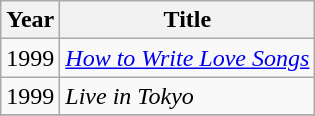<table class="wikitable">
<tr>
<th>Year</th>
<th>Title</th>
</tr>
<tr>
<td>1999</td>
<td><em><a href='#'>How to Write Love Songs</a></em></td>
</tr>
<tr>
<td>1999</td>
<td><em>Live in Tokyo</em></td>
</tr>
<tr>
</tr>
</table>
